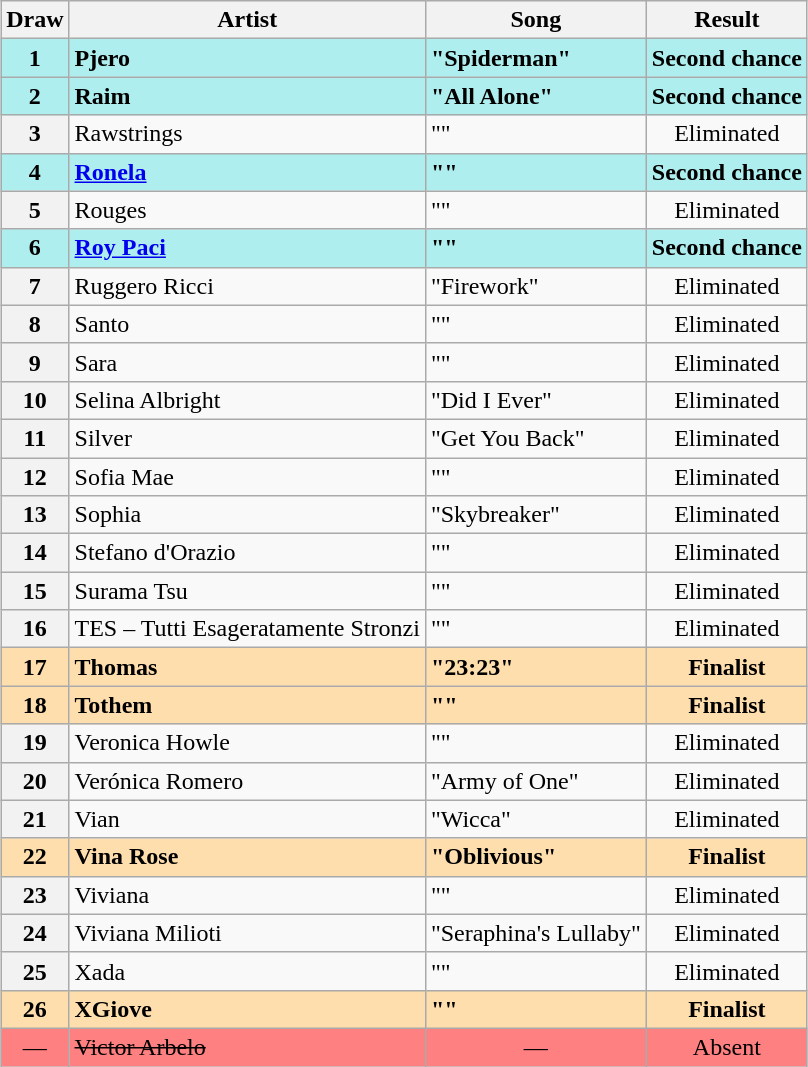<table class="sortable wikitable plainrowheaders" style="margin: 1em auto 1em auto; text-align:center;">
<tr>
<th scope="col">Draw</th>
<th scope="col">Artist</th>
<th scope="col">Song</th>
<th scope="col">Result</th>
</tr>
<tr style="font-weight:bold; background:paleturquoise">
<th scope="row" style="text-align:center; font-weight:bold; background:paleturquoise;">1</th>
<td align="left">Pjero</td>
<td align="left">"Spiderman"</td>
<td data-sort-value="2">Second chance</td>
</tr>
<tr style="font-weight:bold; background:paleturquoise">
<th scope="row" style="text-align:center; font-weight:bold; background:paleturquoise;">2</th>
<td align="left">Raim</td>
<td align="left">"All Alone"</td>
<td data-sort-value="2">Second chance</td>
</tr>
<tr>
<th scope="row" style="text-align:center;">3</th>
<td align="left">Rawstrings</td>
<td align="left">""</td>
<td data-sort-value="3">Eliminated</td>
</tr>
<tr style="font-weight:bold; background:paleturquoise">
<th scope="row" style="text-align:center; font-weight:bold; background:paleturquoise;">4</th>
<td align="left"><a href='#'>Ronela</a></td>
<td align="left">""</td>
<td data-sort-value="2">Second chance</td>
</tr>
<tr>
<th scope="row" style="text-align:center;">5</th>
<td align="left">Rouges</td>
<td align="left">""</td>
<td data-sort-value="3">Eliminated</td>
</tr>
<tr style="font-weight:bold; background:paleturquoise">
<th scope="row" style="text-align:center; font-weight:bold; background:paleturquoise;">6</th>
<td align="left"><a href='#'>Roy Paci</a></td>
<td align="left">""</td>
<td data-sort-value="2">Second chance</td>
</tr>
<tr>
<th scope="row" style="text-align:center;">7</th>
<td align="left">Ruggero Ricci</td>
<td align="left">"Firework"</td>
<td data-sort-value="3">Eliminated</td>
</tr>
<tr>
<th scope="row" style="text-align:center;">8</th>
<td align="left">Santo</td>
<td align="left">""</td>
<td data-sort-value="3">Eliminated</td>
</tr>
<tr>
<th scope="row" style="text-align:center;">9</th>
<td align="left">Sara</td>
<td align="left">""</td>
<td data-sort-value="3">Eliminated</td>
</tr>
<tr>
<th scope="row" style="text-align:center;">10</th>
<td align="left">Selina Albright</td>
<td align="left">"Did I Ever"</td>
<td data-sort-value="3">Eliminated</td>
</tr>
<tr>
<th scope="row" style="text-align:center;">11</th>
<td align="left">Silver</td>
<td align="left">"Get You Back"</td>
<td data-sort-value="3">Eliminated</td>
</tr>
<tr>
<th scope="row" style="text-align:center;">12</th>
<td align="left">Sofia Mae</td>
<td align="left">""</td>
<td data-sort-value="3">Eliminated</td>
</tr>
<tr>
<th scope="row" style="text-align:center;">13</th>
<td align="left">Sophia</td>
<td align="left">"Skybreaker"</td>
<td data-sort-value="3">Eliminated</td>
</tr>
<tr>
<th scope="row" style="text-align:center;">14</th>
<td align="left">Stefano d'Orazio</td>
<td align="left">""</td>
<td data-sort-value="3">Eliminated</td>
</tr>
<tr>
<th scope="row" style="text-align:center;">15</th>
<td align="left">Surama Tsu</td>
<td align="left">""</td>
<td data-sort-value="3">Eliminated</td>
</tr>
<tr>
<th scope="row" style="text-align:center;">16</th>
<td align="left">TES – Tutti Esageratamente Stronzi</td>
<td align="left">""</td>
<td data-sort-value="3">Eliminated</td>
</tr>
<tr style="font-weight:bold; background:navajowhite">
<th scope="row" style="text-align:center; font-weight:bold; background:navajowhite;">17</th>
<td align="left">Thomas</td>
<td align="left">"23:23"</td>
<td data-sort-value="1">Finalist</td>
</tr>
<tr style="font-weight:bold; background:navajowhite">
<th scope="row" style="text-align:center; font-weight:bold; background:navajowhite;">18</th>
<td align="left">Tothem</td>
<td align="left">""</td>
<td data-sort-value="1">Finalist</td>
</tr>
<tr>
<th scope="row" style="text-align:center;">19</th>
<td align="left">Veronica Howle</td>
<td align="left">""</td>
<td data-sort-value="3">Eliminated</td>
</tr>
<tr>
<th scope="row" style="text-align:center;">20</th>
<td align="left">Verónica Romero</td>
<td align="left">"Army of One"</td>
<td data-sort-value="3">Eliminated</td>
</tr>
<tr>
<th scope="row" style="text-align:center;">21</th>
<td align="left">Vian</td>
<td align="left">"Wicca"</td>
<td data-sort-value="3">Eliminated</td>
</tr>
<tr style="font-weight:bold; background:navajowhite">
<th scope="row" style="text-align:center; font-weight:bold; background:navajowhite;">22</th>
<td align="left">Vina Rose</td>
<td align="left">"Oblivious"</td>
<td data-sort-value="1">Finalist</td>
</tr>
<tr>
<th scope="row" style="text-align:center;">23</th>
<td align="left">Viviana</td>
<td align="left">""</td>
<td data-sort-value="3">Eliminated</td>
</tr>
<tr>
<th scope="row" style="text-align:center;">24</th>
<td align="left">Viviana Milioti</td>
<td align="left">"Seraphina's Lullaby"</td>
<td data-sort-value="3">Eliminated</td>
</tr>
<tr>
<th scope="row" style="text-align:center;">25</th>
<td align="left">Xada</td>
<td align="left">""</td>
<td data-sort-value="3">Eliminated</td>
</tr>
<tr style="font-weight:bold; background:navajowhite">
<th scope="row" style="text-align:center; font-weight:bold; background:navajowhite;">26</th>
<td align="left">XGiove</td>
<td align="left">""</td>
<td data-sort-value="1">Finalist</td>
</tr>
<tr style="background:#fe8080;">
<td data-sort-value="27">—</td>
<td align="left"><s>Victor Arbelo</s></td>
<td>—</td>
<td data-sort-value="4">Absent</td>
</tr>
</table>
